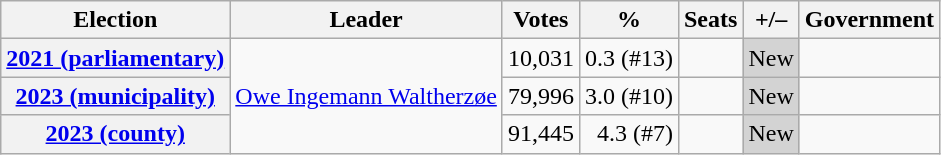<table class="wikitable" style="text-align:right">
<tr>
<th>Election</th>
<th>Leader</th>
<th>Votes</th>
<th>%</th>
<th>Seats</th>
<th>+/–</th>
<th>Government</th>
</tr>
<tr>
<th><a href='#'>2021 (parliamentary)</a></th>
<td rowspan="3" align="left"><a href='#'>Owe Ingemann Waltherzøe</a></td>
<td>10,031</td>
<td>0.3 (#13)</td>
<td></td>
<td bgcolor="lightgrey">New</td>
<td></td>
</tr>
<tr>
<th><a href='#'>2023 (municipality)</a></th>
<td>79,996</td>
<td>3.0 (#10)</td>
<td></td>
<td bgcolor="lightgrey">New</td>
<td></td>
</tr>
<tr>
<th><a href='#'>2023 (county)</a></th>
<td>91,445</td>
<td>4.3 (#7)</td>
<td></td>
<td bgcolor="lightgrey">New</td>
<td></td>
</tr>
</table>
